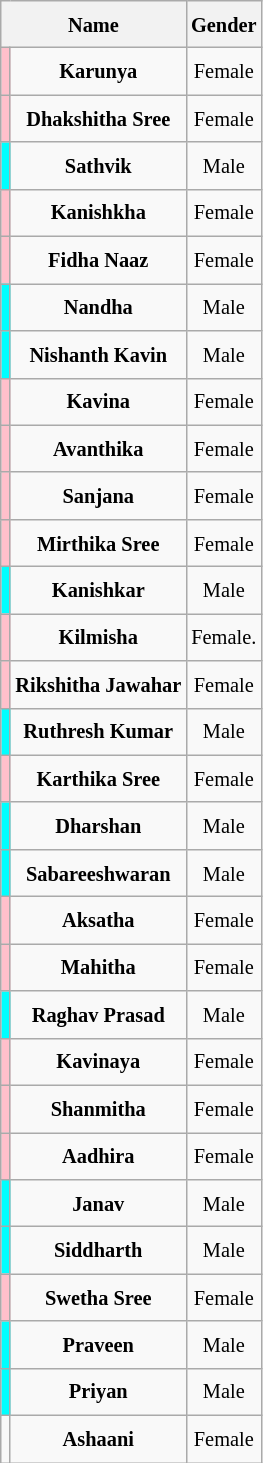<table class="wikitable sortable" style=" text-align:center; font-size:85%; line-height: 25px; width: auto;">
<tr>
<th colspan="2" scope="col">Name</th>
<th>Gender</th>
</tr>
<tr>
<td bgcolor="pink"></td>
<td><strong>Karunya</strong></td>
<td>Female</td>
</tr>
<tr>
<td bgcolor="pink"></td>
<td><strong>Dhakshitha Sree</strong></td>
<td>Female</td>
</tr>
<tr>
<td bgcolor="cyan"></td>
<td><strong>Sathvik</strong></td>
<td>Male</td>
</tr>
<tr>
<td bgcolor="pink"></td>
<td><strong>Kanishkha</strong></td>
<td>Female</td>
</tr>
<tr>
<td bgcolor="pink"></td>
<td><strong>Fidha Naaz</strong></td>
<td>Female</td>
</tr>
<tr>
<td bgcolor="cyan"></td>
<td><strong>Nandha</strong></td>
<td>Male</td>
</tr>
<tr>
<td bgcolor="cyan"></td>
<td><strong>Nishanth Kavin</strong></td>
<td>Male</td>
</tr>
<tr>
<td bgcolor="pink"></td>
<td><strong>Kavina</strong></td>
<td>Female</td>
</tr>
<tr>
<td bgcolor="pink"></td>
<td><strong>Avanthika</strong></td>
<td>Female</td>
</tr>
<tr>
<td bgcolor="pink"></td>
<td><strong>Sanjana</strong></td>
<td>Female</td>
</tr>
<tr>
<td bgcolor="pink"></td>
<td><strong>Mirthika Sree</strong></td>
<td>Female</td>
</tr>
<tr>
<td bgcolor="cyan"></td>
<td><strong>Kanishkar</strong></td>
<td>Male</td>
</tr>
<tr>
<td bgcolor="pink"></td>
<td><strong>Kilmisha</strong></td>
<td>Female.</td>
</tr>
<tr>
<td bgcolor="pink"></td>
<td><strong>Rikshitha Jawahar</strong></td>
<td>Female</td>
</tr>
<tr>
<td bgcolor="cyan"></td>
<td><strong>Ruthresh Kumar</strong></td>
<td>Male</td>
</tr>
<tr>
<td bgcolor="pink"></td>
<td><strong>Karthika Sree</strong></td>
<td>Female</td>
</tr>
<tr>
<td bgcolor="cyan"></td>
<td><strong>Dharshan</strong></td>
<td>Male</td>
</tr>
<tr>
<td bgcolor="cyan"></td>
<td><strong>Sabareeshwaran</strong></td>
<td>Male</td>
</tr>
<tr>
<td bgcolor="pink"></td>
<td><strong>Aksatha</strong></td>
<td>Female</td>
</tr>
<tr>
<td bgcolor="pink"></td>
<td><strong>Mahitha</strong></td>
<td>Female</td>
</tr>
<tr>
<td bgcolor="cyan"></td>
<td><strong>Raghav Prasad</strong></td>
<td>Male</td>
</tr>
<tr>
<td bgcolor="pink"></td>
<td><strong>Kavinaya</strong></td>
<td>Female</td>
</tr>
<tr>
<td bgcolor="pink"></td>
<td><strong>Shanmitha</strong></td>
<td>Female</td>
</tr>
<tr>
<td bgcolor="pink"></td>
<td><strong>Aadhira</strong></td>
<td>Female</td>
</tr>
<tr>
<td bgcolor="cyan"></td>
<td><strong>Janav</strong></td>
<td>Male</td>
</tr>
<tr>
<td bgcolor="cyan"></td>
<td><strong>Siddharth</strong></td>
<td>Male</td>
</tr>
<tr>
<td bgcolor="pink"></td>
<td><strong>Swetha Sree</strong></td>
<td>Female</td>
</tr>
<tr>
<td bgcolor="cyan"></td>
<td><strong>Praveen</strong></td>
<td>Male</td>
</tr>
<tr>
<td bgcolor="cyan"></td>
<td><strong>Priyan</strong></td>
<td>Male</td>
</tr>
<tr>
<td></td>
<td><strong>Ashaani</strong></td>
<td>Female</td>
</tr>
</table>
